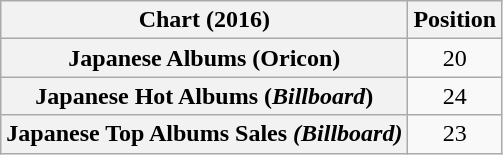<table class="wikitable sortable plainrowheaders" style="text-align:center">
<tr>
<th scope="col">Chart (2016)</th>
<th scope="col">Position</th>
</tr>
<tr>
<th scope="row">Japanese Albums (Oricon)</th>
<td>20</td>
</tr>
<tr>
<th scope="row">Japanese Hot Albums (<em>Billboard</em>)</th>
<td>24</td>
</tr>
<tr>
<th scope="row">Japanese Top Albums Sales <em>(Billboard)</em></th>
<td>23</td>
</tr>
</table>
